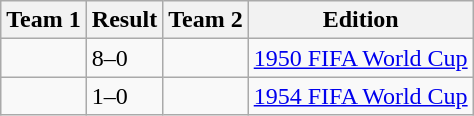<table class="wikitable">
<tr>
<th scope="col">Team 1</th>
<th scope="col">Result</th>
<th scope="col">Team 2</th>
<th scope="col">Edition</th>
</tr>
<tr>
<td></td>
<td>8–0</td>
<td></td>
<td><a href='#'>1950 FIFA World Cup</a></td>
</tr>
<tr>
<td></td>
<td>1–0</td>
<td></td>
<td><a href='#'>1954 FIFA World Cup</a></td>
</tr>
</table>
